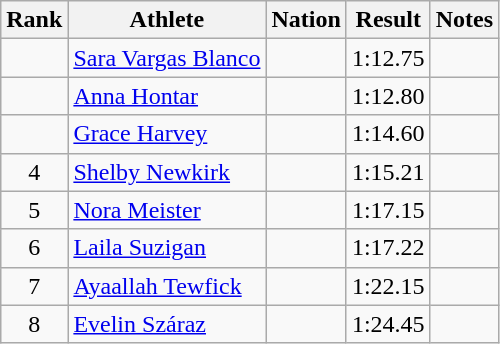<table class="wikitable sortable" style="text-align:center">
<tr>
<th>Rank</th>
<th>Athlete</th>
<th>Nation</th>
<th>Result</th>
<th>Notes</th>
</tr>
<tr>
<td></td>
<td align=left><a href='#'>Sara Vargas Blanco</a></td>
<td align=left></td>
<td>1:12.75</td>
<td><strong></strong></td>
</tr>
<tr>
<td></td>
<td align=left><a href='#'>Anna Hontar</a></td>
<td align=left></td>
<td>1:12.80</td>
<td></td>
</tr>
<tr>
<td></td>
<td align=left><a href='#'>Grace Harvey</a></td>
<td align=left></td>
<td>1:14.60</td>
<td></td>
</tr>
<tr>
<td>4</td>
<td align=left><a href='#'>Shelby Newkirk</a></td>
<td align=left></td>
<td>1:15.21</td>
<td></td>
</tr>
<tr>
<td>5</td>
<td align=left><a href='#'>Nora Meister</a></td>
<td align=left></td>
<td>1:17.15</td>
<td></td>
</tr>
<tr>
<td>6</td>
<td align=left><a href='#'>Laila Suzigan</a></td>
<td align=left></td>
<td>1:17.22</td>
<td></td>
</tr>
<tr>
<td>7</td>
<td align=left><a href='#'>Ayaallah Tewfick</a></td>
<td align=left></td>
<td>1:22.15</td>
<td></td>
</tr>
<tr>
<td>8</td>
<td align=left><a href='#'>Evelin Száraz</a></td>
<td align=left></td>
<td>1:24.45</td>
<td></td>
</tr>
</table>
